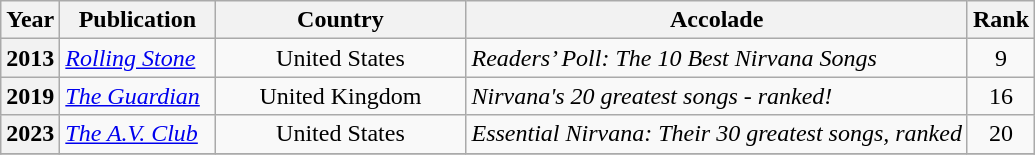<table class="wikitable plainrowheaders" style="text-align:left;">
<tr>
<th scope="col">Year</th>
<th scope="col" style="width:6em;">Publication</th>
<th scope="col" style="width:10em;">Country</th>
<th scope="col">Accolade</th>
<th scope="col">Rank</th>
</tr>
<tr>
<th scope="row">2013</th>
<td><em><a href='#'>Rolling Stone</a></em></td>
<td style="text-align:center;" row>United States</td>
<td><em>Readers’ Poll: The 10 Best Nirvana Songs</em></td>
<td style="text-align:center;">9</td>
</tr>
<tr>
<th scope="row">2019</th>
<td><em><a href='#'>The Guardian</a></em></td>
<td style="text-align:center;" row>United Kingdom</td>
<td><em>Nirvana's 20 greatest songs - ranked!</em></td>
<td style="text-align:center;">16</td>
</tr>
<tr>
<th scope="row">2023</th>
<td><em><a href='#'>The A.V. Club</a></em></td>
<td style="text-align:center">United States</td>
<td><em>Essential Nirvana: Their 30 greatest songs, ranked</td>
<td style="text-align:center;">20</td>
</tr>
<tr>
</tr>
</table>
